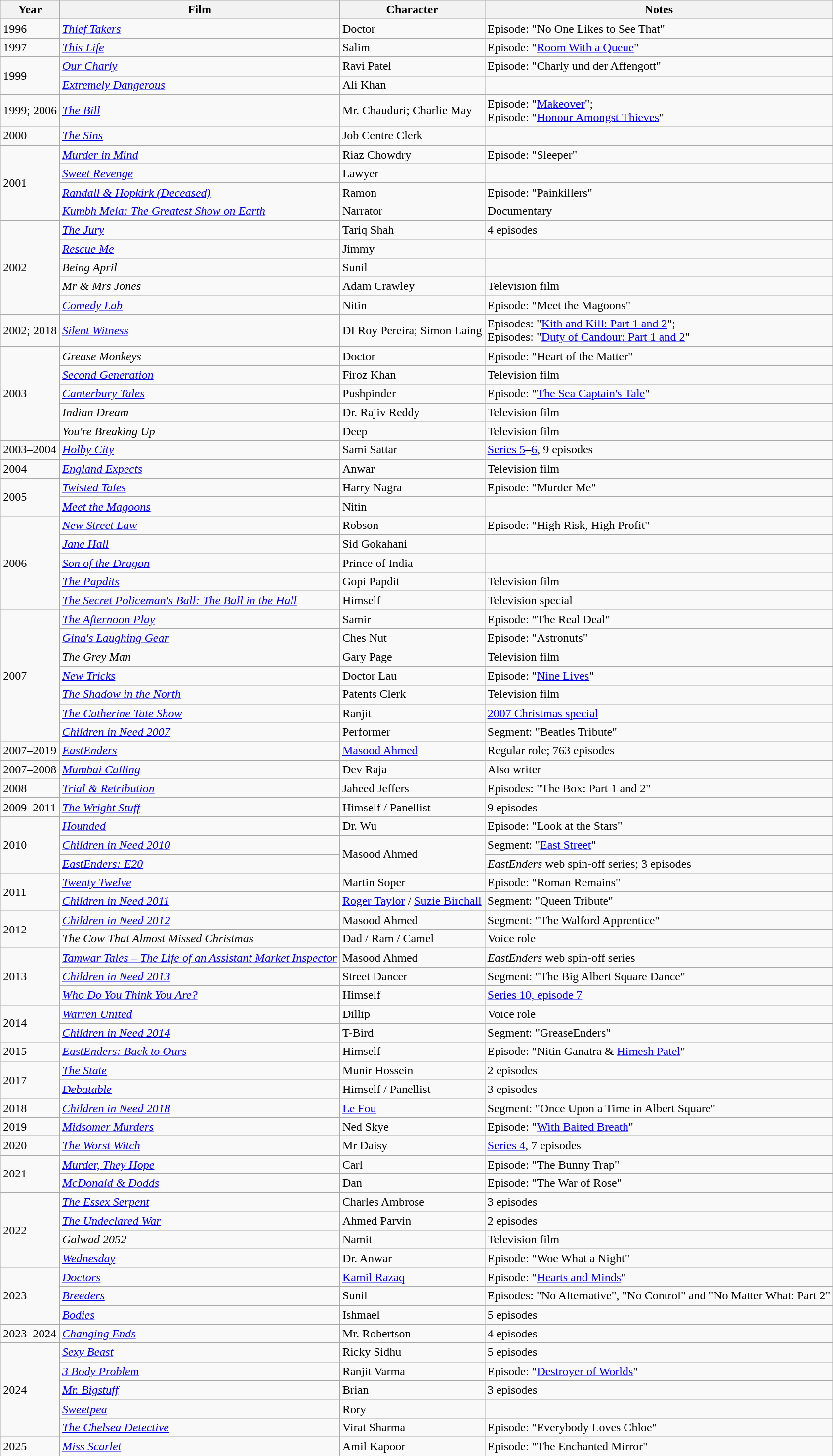<table class="wikitable sortable">
<tr>
<th>Year</th>
<th>Film</th>
<th>Character</th>
<th>Notes</th>
</tr>
<tr>
<td>1996</td>
<td><em><a href='#'>Thief Takers</a></em></td>
<td>Doctor</td>
<td>Episode: "No One Likes to See That"</td>
</tr>
<tr>
<td>1997</td>
<td><em><a href='#'>This Life</a></em></td>
<td>Salim</td>
<td>Episode: "<a href='#'>Room With a Queue</a>"</td>
</tr>
<tr>
<td rowspan="2">1999</td>
<td><em><a href='#'>Our Charly</a></em></td>
<td>Ravi Patel</td>
<td>Episode: "Charly und der Affengott"</td>
</tr>
<tr>
<td><em><a href='#'>Extremely Dangerous</a></em></td>
<td>Ali Khan</td>
<td></td>
</tr>
<tr>
<td>1999; 2006</td>
<td><em><a href='#'>The Bill</a></em></td>
<td>Mr. Chauduri; Charlie May</td>
<td>Episode: "<a href='#'>Makeover</a>";<br>Episode: "<a href='#'>Honour Amongst Thieves</a>"</td>
</tr>
<tr>
<td>2000</td>
<td><em><a href='#'>The Sins</a></em></td>
<td>Job Centre Clerk</td>
<td></td>
</tr>
<tr>
<td rowspan="4">2001</td>
<td><em><a href='#'>Murder in Mind</a></em></td>
<td>Riaz Chowdry</td>
<td>Episode: "Sleeper"</td>
</tr>
<tr>
<td><em><a href='#'>Sweet Revenge</a></em></td>
<td>Lawyer</td>
<td></td>
</tr>
<tr>
<td><em><a href='#'>Randall & Hopkirk (Deceased)</a></em></td>
<td>Ramon</td>
<td>Episode: "Painkillers"</td>
</tr>
<tr>
<td><em><a href='#'>Kumbh Mela: The Greatest Show on Earth</a></em></td>
<td>Narrator</td>
<td>Documentary</td>
</tr>
<tr>
<td rowspan="5">2002</td>
<td><em><a href='#'>The Jury</a></em></td>
<td>Tariq Shah</td>
<td>4 episodes</td>
</tr>
<tr>
<td><em><a href='#'>Rescue Me</a></em></td>
<td>Jimmy</td>
<td></td>
</tr>
<tr>
<td><em>Being April</em></td>
<td>Sunil</td>
<td></td>
</tr>
<tr>
<td><em>Mr & Mrs Jones</em></td>
<td>Adam Crawley</td>
<td>Television film</td>
</tr>
<tr>
<td><em><a href='#'>Comedy Lab</a></em></td>
<td>Nitin</td>
<td>Episode: "Meet the Magoons"</td>
</tr>
<tr>
<td>2002; 2018</td>
<td><em><a href='#'>Silent Witness</a></em></td>
<td>DI Roy Pereira; Simon Laing</td>
<td>Episodes: "<a href='#'>Kith and Kill: Part 1 and 2</a>";<br>Episodes: "<a href='#'>Duty of Candour: Part 1 and 2</a>"</td>
</tr>
<tr>
<td rowspan="5">2003</td>
<td><em>Grease Monkeys</em></td>
<td>Doctor</td>
<td>Episode: "Heart of the Matter"</td>
</tr>
<tr>
<td><em><a href='#'>Second Generation</a></em></td>
<td>Firoz Khan</td>
<td>Television film</td>
</tr>
<tr>
<td><em><a href='#'>Canterbury Tales</a></em></td>
<td>Pushpinder</td>
<td>Episode: "<a href='#'>The Sea Captain's Tale</a>"</td>
</tr>
<tr>
<td><em>Indian Dream</em></td>
<td>Dr. Rajiv Reddy</td>
<td>Television film</td>
</tr>
<tr>
<td><em>You're Breaking Up</em></td>
<td>Deep</td>
<td>Television film</td>
</tr>
<tr>
<td>2003–2004</td>
<td><em><a href='#'>Holby City</a></em></td>
<td>Sami Sattar</td>
<td><a href='#'>Series 5</a>–<a href='#'>6</a>, 9 episodes</td>
</tr>
<tr>
<td>2004</td>
<td><em><a href='#'>England Expects</a></em></td>
<td>Anwar</td>
<td>Television film</td>
</tr>
<tr>
<td rowspan="2">2005</td>
<td><em><a href='#'>Twisted Tales</a></em></td>
<td>Harry Nagra</td>
<td>Episode: "Murder Me"</td>
</tr>
<tr>
<td><em><a href='#'>Meet the Magoons</a></em></td>
<td>Nitin</td>
<td></td>
</tr>
<tr>
<td rowspan="5">2006</td>
<td><em><a href='#'>New Street Law</a></em></td>
<td>Robson</td>
<td>Episode: "High Risk, High Profit"</td>
</tr>
<tr>
<td><em><a href='#'>Jane Hall</a></em></td>
<td>Sid Gokahani</td>
<td></td>
</tr>
<tr>
<td><em><a href='#'>Son of the Dragon</a></em></td>
<td>Prince of India</td>
<td></td>
</tr>
<tr>
<td><em><a href='#'>The Papdits</a></em></td>
<td>Gopi Papdit</td>
<td>Television film</td>
</tr>
<tr>
<td><em><a href='#'>The Secret Policeman's Ball: The Ball in the Hall</a></em></td>
<td>Himself</td>
<td>Television special</td>
</tr>
<tr>
<td rowspan="7">2007</td>
<td><em><a href='#'>The Afternoon Play</a></em></td>
<td>Samir</td>
<td>Episode: "The Real Deal"</td>
</tr>
<tr>
<td><em><a href='#'>Gina's Laughing Gear</a></em></td>
<td>Ches Nut</td>
<td>Episode: "Astronuts"</td>
</tr>
<tr>
<td><em>The Grey Man</em></td>
<td>Gary Page</td>
<td>Television film</td>
</tr>
<tr>
<td><em><a href='#'>New Tricks</a></em></td>
<td>Doctor Lau</td>
<td>Episode: "<a href='#'>Nine Lives</a>"</td>
</tr>
<tr>
<td><em><a href='#'>The Shadow in the North</a></em></td>
<td>Patents Clerk</td>
<td>Television film</td>
</tr>
<tr>
<td><em><a href='#'>The Catherine Tate Show</a></em></td>
<td>Ranjit</td>
<td><a href='#'>2007 Christmas special</a></td>
</tr>
<tr>
<td><em><a href='#'>Children in Need 2007</a></em></td>
<td>Performer</td>
<td>Segment: "Beatles Tribute"</td>
</tr>
<tr>
<td>2007–2019</td>
<td><em><a href='#'>EastEnders</a></em></td>
<td><a href='#'>Masood Ahmed</a></td>
<td>Regular role; 763 episodes</td>
</tr>
<tr>
<td>2007–2008</td>
<td><em><a href='#'>Mumbai Calling</a></em></td>
<td>Dev Raja</td>
<td>Also writer</td>
</tr>
<tr>
<td>2008</td>
<td><em><a href='#'>Trial & Retribution</a></em></td>
<td>Jaheed Jeffers</td>
<td>Episodes: "The Box: Part 1 and 2"</td>
</tr>
<tr>
<td>2009–2011</td>
<td><em><a href='#'>The Wright Stuff</a></em></td>
<td>Himself / Panellist</td>
<td>9 episodes</td>
</tr>
<tr>
<td rowspan="3">2010</td>
<td><em><a href='#'>Hounded</a></em></td>
<td>Dr. Wu</td>
<td>Episode: "Look at the Stars"</td>
</tr>
<tr>
<td><em><a href='#'>Children in Need 2010</a></em></td>
<td rowspan="2">Masood Ahmed</td>
<td>Segment: "<a href='#'>East Street</a>"</td>
</tr>
<tr>
<td><em><a href='#'>EastEnders: E20</a></em></td>
<td><em>EastEnders</em> web spin-off series; 3 episodes</td>
</tr>
<tr>
<td rowspan="2">2011</td>
<td><em><a href='#'>Twenty Twelve</a></em></td>
<td>Martin Soper</td>
<td>Episode: "Roman Remains"</td>
</tr>
<tr>
<td><em><a href='#'>Children in Need 2011</a></em></td>
<td><a href='#'>Roger Taylor</a> / <a href='#'>Suzie Birchall</a></td>
<td>Segment: "Queen Tribute"</td>
</tr>
<tr>
<td rowspan="2">2012</td>
<td><em><a href='#'>Children in Need 2012</a></em></td>
<td>Masood Ahmed</td>
<td>Segment: "The Walford Apprentice"</td>
</tr>
<tr>
<td><em>The Cow That Almost Missed Christmas</em></td>
<td>Dad / Ram / Camel</td>
<td>Voice role</td>
</tr>
<tr>
<td rowspan="3">2013</td>
<td><em><a href='#'>Tamwar Tales – The Life of an Assistant Market Inspector</a></em></td>
<td>Masood Ahmed</td>
<td><em>EastEnders</em> web spin-off series</td>
</tr>
<tr>
<td><em><a href='#'>Children in Need 2013</a></em></td>
<td>Street Dancer</td>
<td>Segment: "The Big Albert Square Dance"</td>
</tr>
<tr>
<td><em><a href='#'>Who Do You Think You Are?</a></em></td>
<td>Himself</td>
<td><a href='#'>Series 10, episode 7</a></td>
</tr>
<tr>
<td rowspan="2">2014</td>
<td><em><a href='#'>Warren United</a></em></td>
<td>Dillip</td>
<td>Voice role</td>
</tr>
<tr>
<td><em><a href='#'>Children in Need 2014</a></em></td>
<td>T-Bird</td>
<td>Segment: "GreaseEnders"</td>
</tr>
<tr>
<td>2015</td>
<td><em><a href='#'>EastEnders: Back to Ours</a></em></td>
<td>Himself</td>
<td>Episode: "Nitin Ganatra & <a href='#'>Himesh Patel</a>"</td>
</tr>
<tr>
<td rowspan="2">2017</td>
<td><em><a href='#'>The State</a></em></td>
<td>Munir Hossein</td>
<td>2 episodes</td>
</tr>
<tr>
<td><em><a href='#'>Debatable</a></em></td>
<td>Himself / Panellist</td>
<td>3 episodes</td>
</tr>
<tr>
<td>2018</td>
<td><em><a href='#'>Children in Need 2018</a></em></td>
<td><a href='#'>Le Fou</a></td>
<td>Segment: "Once Upon a Time in Albert Square"</td>
</tr>
<tr>
<td>2019</td>
<td><em><a href='#'>Midsomer Murders</a></em></td>
<td>Ned Skye</td>
<td>Episode: "<a href='#'>With Baited Breath</a>"</td>
</tr>
<tr>
<td>2020</td>
<td><em><a href='#'>The Worst Witch</a></em></td>
<td>Mr Daisy</td>
<td><a href='#'>Series 4</a>, 7 episodes</td>
</tr>
<tr>
<td rowspan="2">2021</td>
<td><em><a href='#'>Murder, They Hope</a></em></td>
<td>Carl</td>
<td>Episode: "The Bunny Trap"</td>
</tr>
<tr>
<td><em><a href='#'>McDonald & Dodds</a></em></td>
<td>Dan</td>
<td>Episode: "The War of Rose"</td>
</tr>
<tr>
<td rowspan="4">2022</td>
<td><em><a href='#'>The Essex Serpent</a></em></td>
<td>Charles Ambrose</td>
<td>3 episodes</td>
</tr>
<tr>
<td><em><a href='#'>The Undeclared War</a></em></td>
<td>Ahmed Parvin</td>
<td>2 episodes</td>
</tr>
<tr>
<td><em>Galwad 2052</em></td>
<td>Namit</td>
<td>Television film</td>
</tr>
<tr>
<td><em><a href='#'>Wednesday</a></em></td>
<td>Dr. Anwar</td>
<td>Episode: "Woe What a Night"</td>
</tr>
<tr>
<td rowspan="3">2023</td>
<td><em><a href='#'>Doctors</a></em></td>
<td><a href='#'>Kamil Razaq</a></td>
<td>Episode: "<a href='#'>Hearts and Minds</a>"</td>
</tr>
<tr>
<td><em><a href='#'>Breeders</a></em></td>
<td>Sunil</td>
<td>Episodes: "No Alternative", "No Control" and "No Matter What: Part 2"</td>
</tr>
<tr>
<td><em><a href='#'>Bodies</a></em></td>
<td>Ishmael</td>
<td>5 episodes</td>
</tr>
<tr>
<td>2023–2024</td>
<td><em><a href='#'>Changing Ends</a></em></td>
<td>Mr. Robertson</td>
<td>4 episodes</td>
</tr>
<tr>
<td rowspan="5">2024</td>
<td><em><a href='#'>Sexy Beast</a></em></td>
<td>Ricky Sidhu</td>
<td>5 episodes</td>
</tr>
<tr>
<td><em><a href='#'>3 Body Problem</a></em></td>
<td>Ranjit Varma</td>
<td>Episode: "<a href='#'>Destroyer of Worlds</a>"</td>
</tr>
<tr>
<td><em><a href='#'>Mr. Bigstuff</a></em></td>
<td>Brian</td>
<td>3 episodes</td>
</tr>
<tr>
<td><em><a href='#'>Sweetpea</a></em></td>
<td>Rory</td>
<td></td>
</tr>
<tr>
<td><em><a href='#'>The Chelsea Detective</a></em></td>
<td>Virat Sharma</td>
<td>Episode: "Everybody Loves Chloe"</td>
</tr>
<tr>
<td>2025</td>
<td><em><a href='#'>Miss Scarlet</a></em></td>
<td>Amil Kapoor</td>
<td>Episode: "The Enchanted Mirror"</td>
</tr>
</table>
